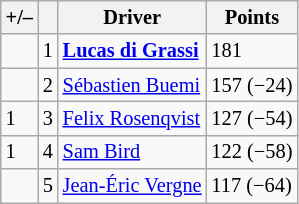<table class="wikitable" style="font-size: 85%">
<tr>
<th scope="col">+/–</th>
<th scope="col"></th>
<th scope="col">Driver</th>
<th scope="col">Points</th>
</tr>
<tr>
<td align="left"></td>
<td align="center">1</td>
<td> <strong><a href='#'>Lucas di Grassi</a></strong></td>
<td align="left">181</td>
</tr>
<tr>
<td align="left"></td>
<td align="center">2</td>
<td> <a href='#'>Sébastien Buemi</a></td>
<td align="left">157 (−24)</td>
</tr>
<tr>
<td align="left"> 1</td>
<td align="center">3</td>
<td> <a href='#'>Felix Rosenqvist</a></td>
<td align="left">127 (−54)</td>
</tr>
<tr>
<td align="left"> 1</td>
<td align="center">4</td>
<td> <a href='#'>Sam Bird</a></td>
<td align="left">122 (−58)</td>
</tr>
<tr>
<td align="left"></td>
<td align="center">5</td>
<td> <a href='#'>Jean-Éric Vergne</a></td>
<td align="left">117 (−64)</td>
</tr>
</table>
